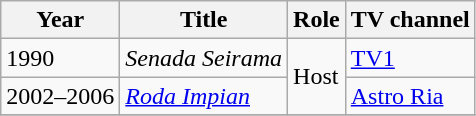<table class="wikitable">
<tr>
<th>Year</th>
<th>Title</th>
<th>Role</th>
<th>TV channel</th>
</tr>
<tr>
<td>1990</td>
<td><em>Senada Seirama</em></td>
<td rowspan="2">Host</td>
<td><a href='#'>TV1</a></td>
</tr>
<tr>
<td>2002–2006</td>
<td><em><a href='#'>Roda Impian</a></em></td>
<td><a href='#'>Astro Ria</a></td>
</tr>
<tr>
</tr>
</table>
